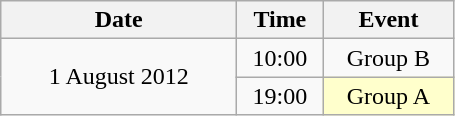<table class = "wikitable" style="text-align:center;">
<tr>
<th width=150>Date</th>
<th width=50>Time</th>
<th width=80>Event</th>
</tr>
<tr>
<td rowspan=2>1 August 2012</td>
<td>10:00</td>
<td>Group B</td>
</tr>
<tr>
<td>19:00</td>
<td bgcolor=ffffcc>Group A</td>
</tr>
</table>
